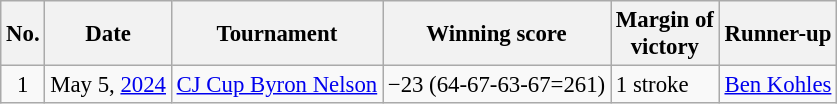<table class="wikitable" style="font-size:95%;">
<tr>
<th>No.</th>
<th>Date</th>
<th>Tournament</th>
<th>Winning score</th>
<th>Margin of<br>victory</th>
<th>Runner-up</th>
</tr>
<tr>
<td align=center>1</td>
<td align=right>May 5, <a href='#'>2024</a></td>
<td><a href='#'>CJ Cup Byron Nelson</a></td>
<td>−23 (64-67-63-67=261)</td>
<td>1 stroke</td>
<td> <a href='#'>Ben Kohles</a></td>
</tr>
</table>
